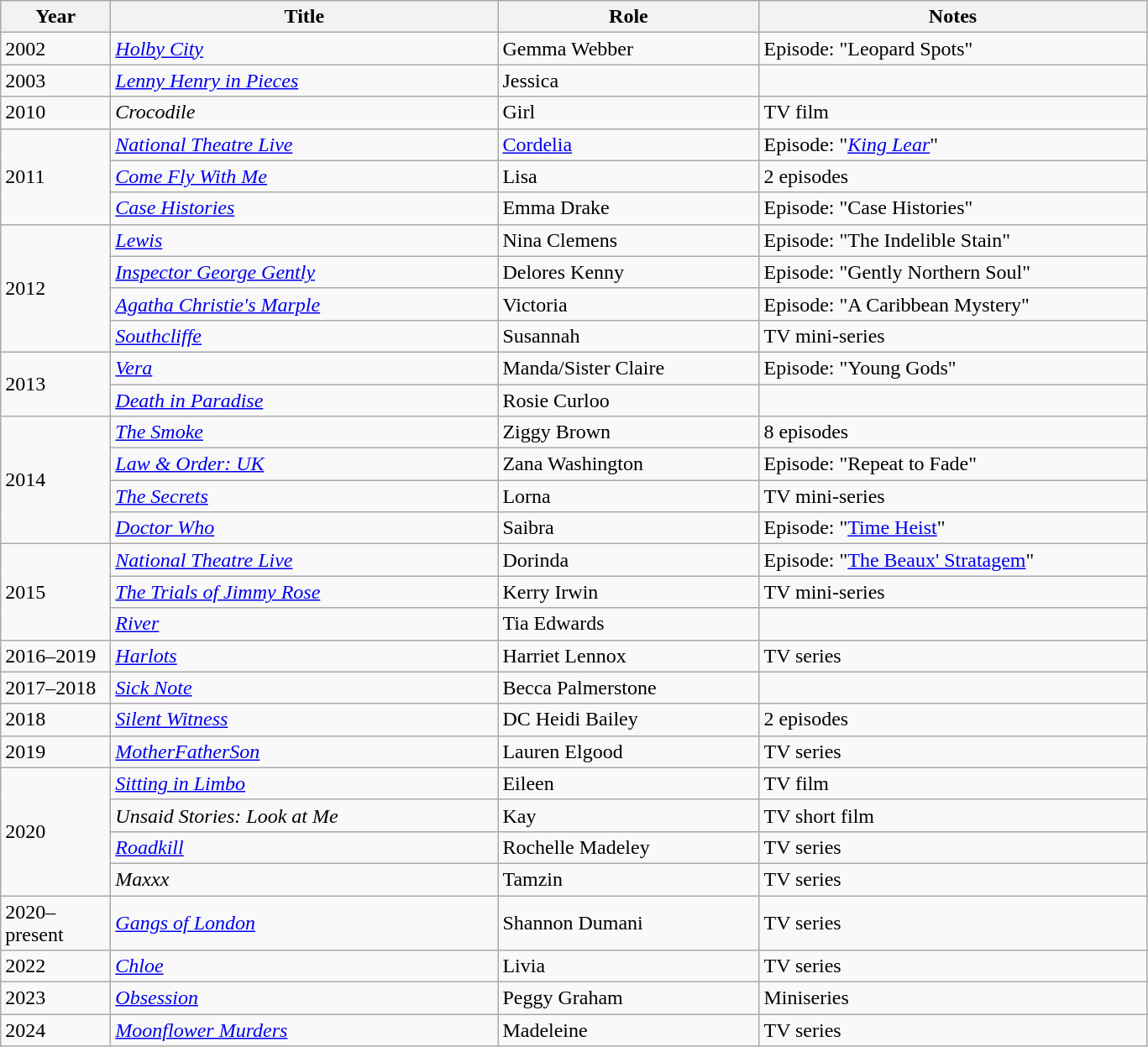<table class="wikitable">
<tr>
<th style="width:80px;">Year</th>
<th style="width:300px;">Title</th>
<th style="width:200px;">Role</th>
<th style="width:300px;">Notes</th>
</tr>
<tr>
<td>2002</td>
<td><em><a href='#'>Holby City</a></em></td>
<td>Gemma Webber</td>
<td>Episode: "Leopard Spots"</td>
</tr>
<tr>
<td>2003</td>
<td><em><a href='#'>Lenny Henry in Pieces</a></em></td>
<td>Jessica</td>
<td></td>
</tr>
<tr>
<td>2010</td>
<td><em>Crocodile</em></td>
<td>Girl</td>
<td>TV film</td>
</tr>
<tr>
<td rowspan="3">2011</td>
<td><em><a href='#'>National Theatre Live</a></em></td>
<td><a href='#'>Cordelia</a></td>
<td>Episode: "<em><a href='#'>King Lear</a></em>"</td>
</tr>
<tr>
<td><em><a href='#'>Come Fly With Me</a></em></td>
<td>Lisa</td>
<td>2 episodes</td>
</tr>
<tr>
<td><em><a href='#'>Case Histories</a></em></td>
<td>Emma Drake</td>
<td>Episode: "Case Histories"</td>
</tr>
<tr>
<td rowspan="4">2012</td>
<td><em><a href='#'>Lewis</a></em></td>
<td>Nina Clemens</td>
<td>Episode: "The Indelible Stain"</td>
</tr>
<tr>
<td><em><a href='#'>Inspector George Gently</a></em></td>
<td>Delores Kenny</td>
<td>Episode: "Gently Northern Soul"</td>
</tr>
<tr>
<td><em><a href='#'>Agatha Christie's Marple</a></em></td>
<td>Victoria</td>
<td>Episode: "A Caribbean Mystery"</td>
</tr>
<tr>
<td><em><a href='#'>Southcliffe</a></em></td>
<td>Susannah</td>
<td>TV mini-series</td>
</tr>
<tr>
<td rowspan="2">2013</td>
<td><em><a href='#'>Vera</a></em></td>
<td>Manda/Sister Claire</td>
<td>Episode: "Young Gods"</td>
</tr>
<tr>
<td><em><a href='#'>Death in Paradise</a></em></td>
<td>Rosie Curloo</td>
<td></td>
</tr>
<tr>
<td rowspan="4">2014</td>
<td><em><a href='#'>The Smoke</a></em></td>
<td>Ziggy Brown</td>
<td>8 episodes</td>
</tr>
<tr>
<td><em><a href='#'>Law & Order: UK</a></em></td>
<td>Zana Washington</td>
<td>Episode: "Repeat to Fade"</td>
</tr>
<tr>
<td><em><a href='#'>The Secrets</a></em></td>
<td>Lorna</td>
<td>TV mini-series</td>
</tr>
<tr>
<td><em><a href='#'>Doctor Who</a></em></td>
<td>Saibra</td>
<td>Episode: "<a href='#'>Time Heist</a>"</td>
</tr>
<tr>
<td rowspan="3">2015</td>
<td><em><a href='#'>National Theatre Live</a></em></td>
<td>Dorinda</td>
<td>Episode: "<a href='#'>The Beaux' Stratagem</a>"</td>
</tr>
<tr>
<td><em><a href='#'>The Trials of Jimmy Rose</a></em></td>
<td>Kerry Irwin</td>
<td>TV mini-series</td>
</tr>
<tr>
<td><em><a href='#'>River</a></em></td>
<td>Tia Edwards</td>
<td></td>
</tr>
<tr>
<td>2016–2019</td>
<td><em><a href='#'>Harlots</a></em></td>
<td>Harriet Lennox</td>
<td>TV series</td>
</tr>
<tr>
<td>2017–2018</td>
<td><em><a href='#'>Sick Note</a></em></td>
<td>Becca Palmerstone</td>
<td></td>
</tr>
<tr>
<td>2018</td>
<td><em><a href='#'>Silent Witness</a></em></td>
<td>DC Heidi Bailey</td>
<td>2 episodes</td>
</tr>
<tr>
<td>2019</td>
<td><em><a href='#'>MotherFatherSon</a></em></td>
<td>Lauren Elgood</td>
<td>TV series</td>
</tr>
<tr>
<td rowspan="4">2020</td>
<td><em><a href='#'>Sitting in Limbo</a></em></td>
<td>Eileen</td>
<td>TV film</td>
</tr>
<tr>
<td><em>Unsaid Stories: Look at Me</em></td>
<td>Kay</td>
<td>TV short film</td>
</tr>
<tr>
<td><em><a href='#'>Roadkill</a></em></td>
<td>Rochelle Madeley</td>
<td>TV series</td>
</tr>
<tr>
<td><em>Maxxx</em></td>
<td>Tamzin</td>
<td>TV series</td>
</tr>
<tr>
<td>2020–present</td>
<td><em><a href='#'>Gangs of London</a></em></td>
<td>Shannon Dumani</td>
<td>TV series</td>
</tr>
<tr>
<td>2022</td>
<td><a href='#'><em>Chloe</em></a></td>
<td>Livia</td>
<td>TV series</td>
</tr>
<tr>
<td>2023</td>
<td><em><a href='#'>Obsession</a></em></td>
<td>Peggy Graham</td>
<td>Miniseries</td>
</tr>
<tr>
<td>2024</td>
<td><em><a href='#'>Moonflower Murders</a></em></td>
<td>Madeleine</td>
<td>TV series</td>
</tr>
</table>
